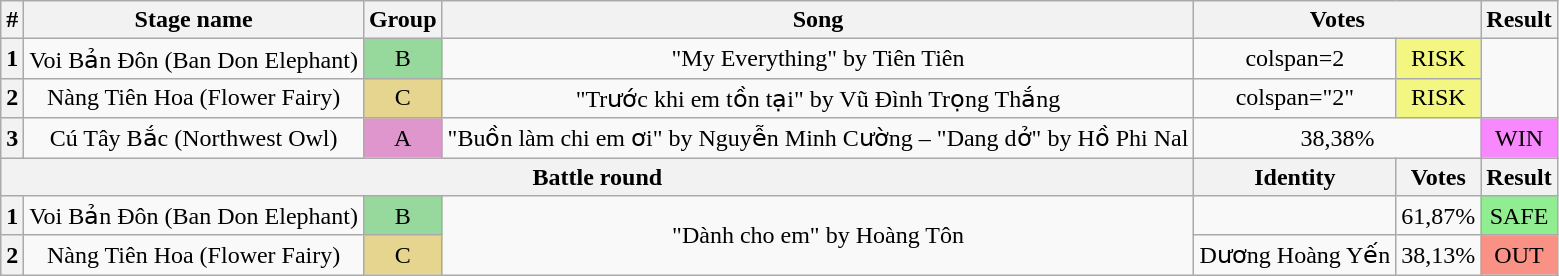<table class="wikitable plainrowheaders" style="text-align: center;">
<tr>
<th>#</th>
<th>Stage name</th>
<th>Group</th>
<th>Song</th>
<th colspan="2">Votes</th>
<th>Result</th>
</tr>
<tr>
<th>1</th>
<td>Voi Bản Đôn (Ban Don Elephant)</td>
<td bgcolor="#97D89D">B</td>
<td>"My Everything" by Tiên Tiên</td>
<td>colspan=2 </td>
<td bgcolor="#F3F781">RISK</td>
</tr>
<tr>
<th>2</th>
<td>Nàng Tiên Hoa (Flower Fairy)</td>
<td bgcolor="#E5D58E">C</td>
<td>"Trước khi em tồn tại" by Vũ Đình Trọng Thắng</td>
<td>colspan="2" </td>
<td bgcolor="#F3F781">RISK</td>
</tr>
<tr>
<th>3</th>
<td>Cú Tây Bắc (Northwest Owl)</td>
<td bgcolor="#DE96CD">A</td>
<td>"Buồn làm chi em ơi" by Nguyễn Minh Cường – "Dang dở" by Hồ Phi Nal</td>
<td colspan="2">38,38%</td>
<td bgcolor="#F888FD">WIN</td>
</tr>
<tr>
<th colspan="4">Battle round</th>
<th>Identity</th>
<th>Votes</th>
<th>Result</th>
</tr>
<tr>
<th>1</th>
<td>Voi Bản Đôn (Ban Don Elephant)</td>
<td bgcolor="#97D89D">B</td>
<td rowspan="2">"Dành cho em" by Hoàng Tôn</td>
<td></td>
<td>61,87%</td>
<td bgcolor=lightgreen>SAFE</td>
</tr>
<tr>
<th>2</th>
<td>Nàng Tiên Hoa (Flower Fairy)</td>
<td bgcolor="#E5D58E">C</td>
<td>Dương Hoàng Yến</td>
<td>38,13%</td>
<td bgcolor="#F99185">OUT</td>
</tr>
</table>
